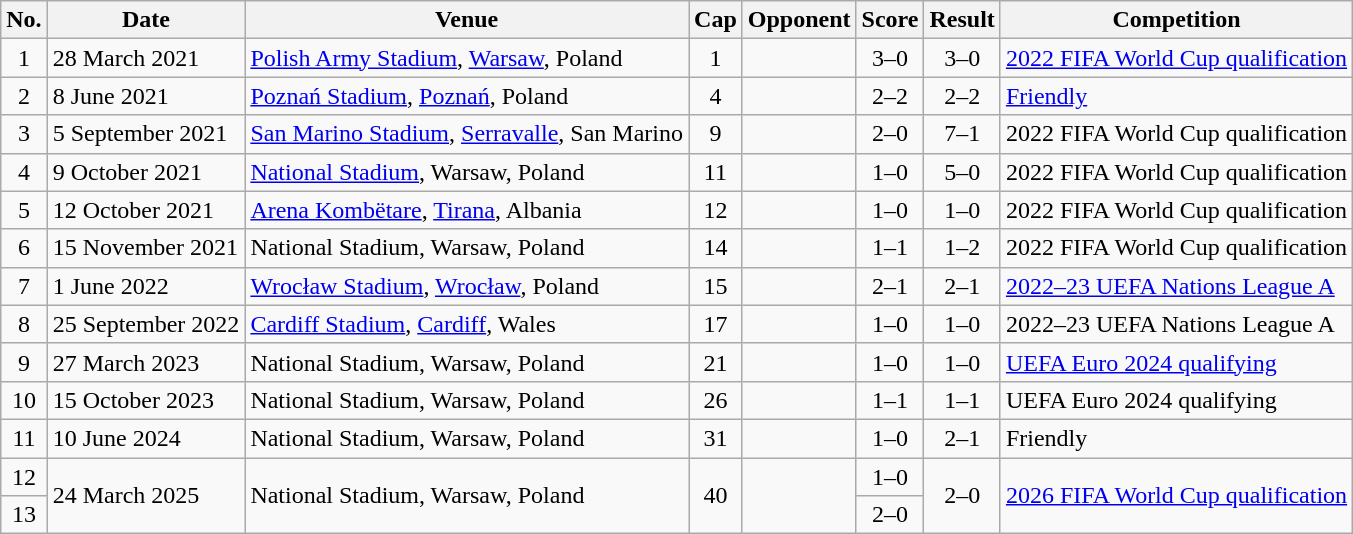<table class="wikitable sortable">
<tr>
<th scope="col">No.</th>
<th scope="col">Date</th>
<th scope="col">Venue</th>
<th scope="col">Cap</th>
<th scope="col">Opponent</th>
<th scope="col">Score</th>
<th scope="col">Result</th>
<th scope="col">Competition</th>
</tr>
<tr>
<td style="text-align:center">1</td>
<td>28 March 2021</td>
<td><a href='#'>Polish Army Stadium</a>, <a href='#'>Warsaw</a>, Poland</td>
<td style="text-align:center">1</td>
<td></td>
<td style="text-align:center">3–0</td>
<td style="text-align:center">3–0</td>
<td><a href='#'>2022 FIFA World Cup qualification</a></td>
</tr>
<tr>
<td style="text-align:center">2</td>
<td>8 June 2021</td>
<td><a href='#'>Poznań Stadium</a>, <a href='#'>Poznań</a>, Poland</td>
<td style="text-align:center">4</td>
<td></td>
<td style="text-align:center">2–2</td>
<td style="text-align:center">2–2</td>
<td><a href='#'>Friendly</a></td>
</tr>
<tr>
<td style="text-align:center">3</td>
<td>5 September 2021</td>
<td><a href='#'>San Marino Stadium</a>, <a href='#'>Serravalle</a>, San Marino</td>
<td style="text-align:center">9</td>
<td></td>
<td style="text-align:center">2–0</td>
<td style="text-align:center">7–1</td>
<td>2022 FIFA World Cup qualification</td>
</tr>
<tr>
<td style="text-align:center">4</td>
<td>9 October 2021</td>
<td><a href='#'>National Stadium</a>, Warsaw, Poland</td>
<td style="text-align:center">11</td>
<td></td>
<td style="text-align:center">1–0</td>
<td style="text-align:center">5–0</td>
<td>2022 FIFA World Cup qualification</td>
</tr>
<tr>
<td style="text-align:center">5</td>
<td>12 October 2021</td>
<td><a href='#'>Arena Kombëtare</a>, <a href='#'>Tirana</a>, Albania</td>
<td style="text-align:center">12</td>
<td></td>
<td style="text-align:center">1–0</td>
<td style="text-align:center">1–0</td>
<td>2022 FIFA World Cup qualification</td>
</tr>
<tr>
<td style="text-align:center">6</td>
<td>15 November 2021</td>
<td>National Stadium, Warsaw, Poland</td>
<td style="text-align:center">14</td>
<td></td>
<td style="text-align:center">1–1</td>
<td style="text-align:center">1–2</td>
<td>2022 FIFA World Cup qualification</td>
</tr>
<tr>
<td style="text-align:center">7</td>
<td>1 June 2022</td>
<td><a href='#'>Wrocław Stadium</a>, <a href='#'>Wrocław</a>, Poland</td>
<td style="text-align:center">15</td>
<td></td>
<td style="text-align:center">2–1</td>
<td style="text-align:center">2–1</td>
<td><a href='#'>2022–23 UEFA Nations League A</a></td>
</tr>
<tr>
<td style="text-align:center">8</td>
<td>25 September 2022</td>
<td><a href='#'>Cardiff Stadium</a>, <a href='#'>Cardiff</a>, Wales</td>
<td style="text-align:center">17</td>
<td></td>
<td style="text-align:center">1–0</td>
<td style="text-align:center">1–0</td>
<td>2022–23 UEFA Nations League A</td>
</tr>
<tr>
<td style="text-align:center">9</td>
<td>27 March 2023</td>
<td>National Stadium, Warsaw, Poland</td>
<td style="text-align:center">21</td>
<td></td>
<td style="text-align:center">1–0</td>
<td style="text-align:center">1–0</td>
<td><a href='#'>UEFA Euro 2024 qualifying</a></td>
</tr>
<tr>
<td style="text-align:center">10</td>
<td>15 October 2023</td>
<td>National Stadium, Warsaw, Poland</td>
<td style="text-align:center">26</td>
<td></td>
<td style="text-align:center">1–1</td>
<td style="text-align:center">1–1</td>
<td>UEFA Euro 2024 qualifying</td>
</tr>
<tr>
<td style="text-align:center">11</td>
<td>10 June 2024</td>
<td>National Stadium, Warsaw, Poland</td>
<td style="text-align:center">31</td>
<td></td>
<td style="text-align:center">1–0</td>
<td style="text-align:center">2–1</td>
<td>Friendly</td>
</tr>
<tr>
<td style="text-align:center">12</td>
<td rowspan=2>24 March 2025</td>
<td rowspan=2>National Stadium, Warsaw, Poland</td>
<td style="text-align:center" rowspan=2>40</td>
<td rowspan=2></td>
<td style="text-align:center">1–0</td>
<td style="text-align:center" rowspan=2>2–0</td>
<td rowspan=2><a href='#'>2026 FIFA World Cup qualification</a></td>
</tr>
<tr>
<td style="text-align:center">13</td>
<td style="text-align:center">2–0</td>
</tr>
</table>
